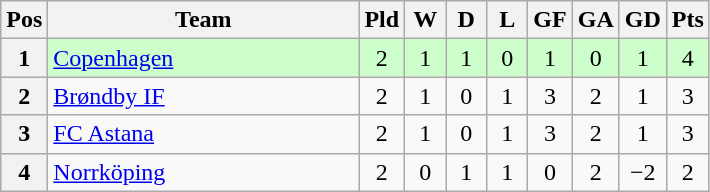<table class="wikitable" style="text-align:center;">
<tr>
<th width=20>Pos</th>
<th width=200>Team</th>
<th width=20>Pld</th>
<th width=20>W</th>
<th width=20>D</th>
<th width=20>L</th>
<th width=20>GF</th>
<th width=20>GA</th>
<th width=20>GD</th>
<th width=20>Pts</th>
</tr>
<tr style="background:#cfc;">
<th>1</th>
<td style="text-align:left"> <a href='#'>Copenhagen</a></td>
<td>2</td>
<td>1</td>
<td>1</td>
<td>0</td>
<td>1</td>
<td>0</td>
<td>1</td>
<td>4</td>
</tr>
<tr>
<th>2</th>
<td style="text-align:left"> <a href='#'>Brøndby IF</a></td>
<td>2</td>
<td>1</td>
<td>0</td>
<td>1</td>
<td>3</td>
<td>2</td>
<td>1</td>
<td>3</td>
</tr>
<tr>
<th>3</th>
<td style="text-align:left"> <a href='#'>FC Astana</a></td>
<td>2</td>
<td>1</td>
<td>0</td>
<td>1</td>
<td>3</td>
<td>2</td>
<td>1</td>
<td>3</td>
</tr>
<tr>
<th>4</th>
<td style="text-align:left"> <a href='#'>Norrköping</a></td>
<td>2</td>
<td>0</td>
<td>1</td>
<td>1</td>
<td>0</td>
<td>2</td>
<td>−2</td>
<td>2</td>
</tr>
</table>
